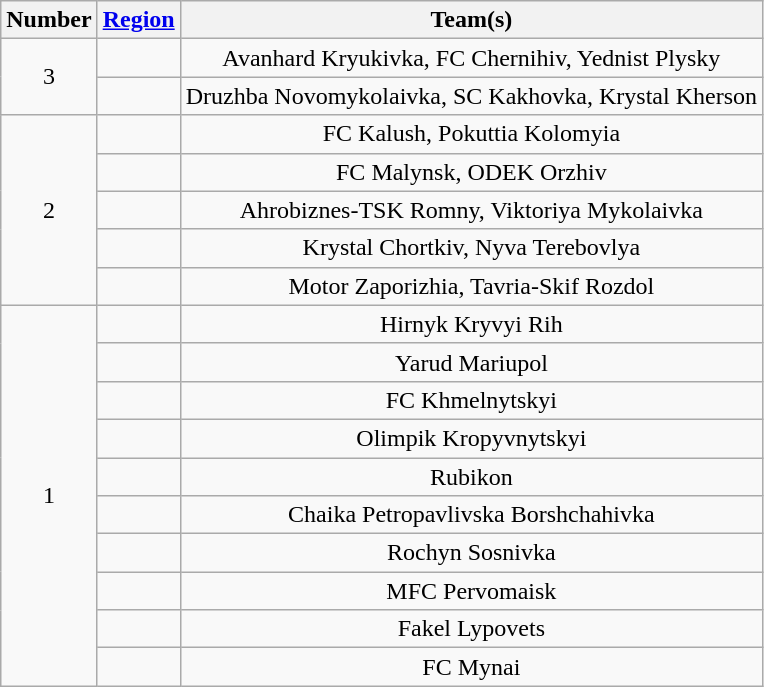<table class="wikitable" style="text-align:center">
<tr>
<th>Number</th>
<th><a href='#'>Region</a></th>
<th>Team(s)</th>
</tr>
<tr>
<td rowspan="2">3</td>
<td align="left"></td>
<td>Avanhard Kryukivka, FC Chernihiv, Yednist Plysky</td>
</tr>
<tr>
<td align="left"></td>
<td>Druzhba Novomykolaivka, SC Kakhovka, Krystal Kherson</td>
</tr>
<tr>
<td rowspan="5">2</td>
<td align="left"></td>
<td>FC Kalush, Pokuttia Kolomyia</td>
</tr>
<tr>
<td align="left"></td>
<td>FC Malynsk, ODEK Orzhiv</td>
</tr>
<tr>
<td align="left"></td>
<td>Ahrobiznes-TSK Romny, Viktoriya Mykolaivka</td>
</tr>
<tr>
<td align="left"></td>
<td>Krystal Chortkiv, Nyva Terebovlya</td>
</tr>
<tr>
<td align="left"></td>
<td>Motor Zaporizhia, Tavria-Skif Rozdol</td>
</tr>
<tr>
<td rowspan="13">1</td>
<td align="left"></td>
<td>Hirnyk Kryvyi Rih</td>
</tr>
<tr>
<td align="left"></td>
<td>Yarud Mariupol</td>
</tr>
<tr>
<td align="left"></td>
<td>FC Khmelnytskyi</td>
</tr>
<tr>
<td align="left"></td>
<td>Olimpik Kropyvnytskyi</td>
</tr>
<tr>
<td align="left"></td>
<td>Rubikon</td>
</tr>
<tr>
<td align="left"></td>
<td>Chaika Petropavlivska Borshchahivka</td>
</tr>
<tr>
<td align="left"></td>
<td>Rochyn Sosnivka</td>
</tr>
<tr>
<td align="left"></td>
<td>MFC Pervomaisk</td>
</tr>
<tr>
<td align="left"></td>
<td>Fakel Lypovets</td>
</tr>
<tr>
<td align="left"></td>
<td>FC Mynai</td>
</tr>
</table>
